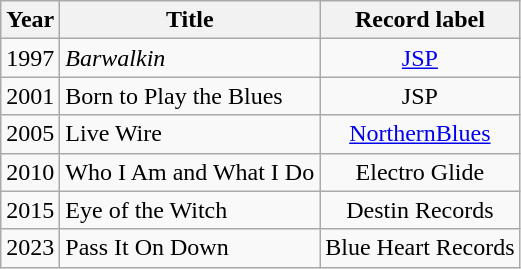<table class="wikitable sortable">
<tr>
<th>Year</th>
<th>Title</th>
<th>Record label</th>
</tr>
<tr>
<td>1997</td>
<td><em>Barwalkin<strong></td>
<td style="text-align:center;"><a href='#'>JSP</a></td>
</tr>
<tr>
<td>2001</td>
<td></em>Born to Play the Blues<em></td>
<td style="text-align:center;">JSP</td>
</tr>
<tr>
<td>2005</td>
<td></em>Live Wire<em></td>
<td style="text-align:center;"><a href='#'>NorthernBlues</a></td>
</tr>
<tr>
<td>2010</td>
<td></em>Who I Am and What I Do<em></td>
<td style="text-align:center;">Electro Glide</td>
</tr>
<tr>
<td>2015</td>
<td></em>Eye of the Witch<em></td>
<td style="text-align:center;">Destin Records</td>
</tr>
<tr>
<td>2023</td>
<td></em>Pass It On Down<em></td>
<td style="text-align:center;">Blue Heart Records</td>
</tr>
</table>
